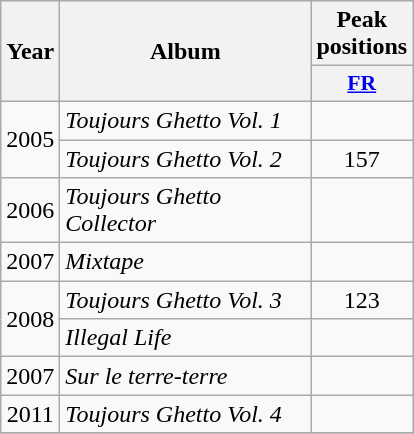<table class="wikitable">
<tr>
<th align="center" rowspan="2" width="10">Year</th>
<th align="center" rowspan="2" width="160">Album</th>
<th align="center" colspan="1" width="30">Peak positions</th>
</tr>
<tr>
<th scope="col" style="width:3em;font-size:90%;"><a href='#'>FR</a><br></th>
</tr>
<tr>
<td align="center" rowspan="2">2005</td>
<td><em>Toujours Ghetto Vol. 1</em></td>
<td align="center"></td>
</tr>
<tr>
<td><em>Toujours Ghetto Vol. 2</em></td>
<td align="center">157</td>
</tr>
<tr>
<td align="center" rowspan="1">2006</td>
<td><em>Toujours Ghetto Collector</em></td>
<td align="center"></td>
</tr>
<tr>
<td align="center" rowspan="1">2007</td>
<td><em>Mixtape</em></td>
<td align="center"></td>
</tr>
<tr>
<td align="center" rowspan="2">2008</td>
<td><em>Toujours Ghetto Vol. 3</em></td>
<td align="center">123</td>
</tr>
<tr>
<td><em>Illegal Life</em></td>
<td align="center"></td>
</tr>
<tr>
<td align="center" rowspan="1">2007</td>
<td><em>Sur le terre-terre</em></td>
<td align="center"></td>
</tr>
<tr>
<td align="center" rowspan="1">2011</td>
<td><em>Toujours Ghetto Vol. 4</em></td>
<td align="center"></td>
</tr>
<tr>
</tr>
</table>
